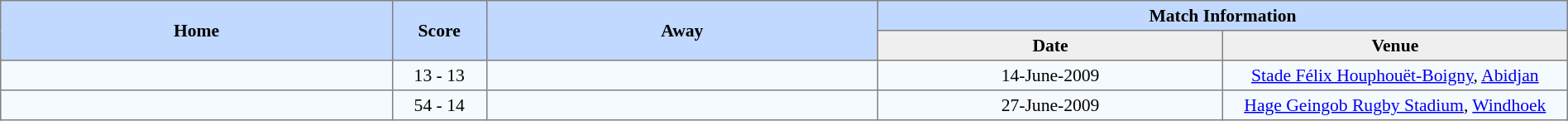<table border=1 style="border-collapse:collapse; font-size:90%; text-align:center;" cellpadding=3 cellspacing=0 width=100%>
<tr bgcolor=#C1D8FF>
<th rowspan=2 width=25%>Home</th>
<th rowspan=2 width=6%>Score</th>
<th rowspan=2 width=25%>Away</th>
<th colspan=6>Match Information</th>
</tr>
<tr bgcolor=#EFEFEF>
<th width=22%>Date</th>
<th width=22%>Venue</th>
</tr>
<tr bgcolor=#F5FAFF>
<td align="right"></td>
<td>13 - 13</td>
<td align="left"></td>
<td>14-June-2009</td>
<td><a href='#'>Stade Félix Houphouët-Boigny</a>, <a href='#'>Abidjan</a></td>
</tr>
<tr bgcolor=#F5FAFF>
<td align="right"><strong></strong></td>
<td>54 - 14</td>
<td align="left"></td>
<td>27-June-2009</td>
<td><a href='#'>Hage Geingob Rugby Stadium</a>, <a href='#'>Windhoek</a></td>
</tr>
</table>
